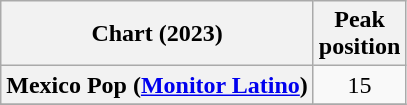<table class="wikitable sortable plainrowheaders" style="text-align:center">
<tr>
<th>Chart (2023)</th>
<th>Peak<br>position</th>
</tr>
<tr>
<th scope="row">Mexico Pop (<a href='#'>Monitor Latino</a>)</th>
<td>15</td>
</tr>
<tr>
</tr>
</table>
